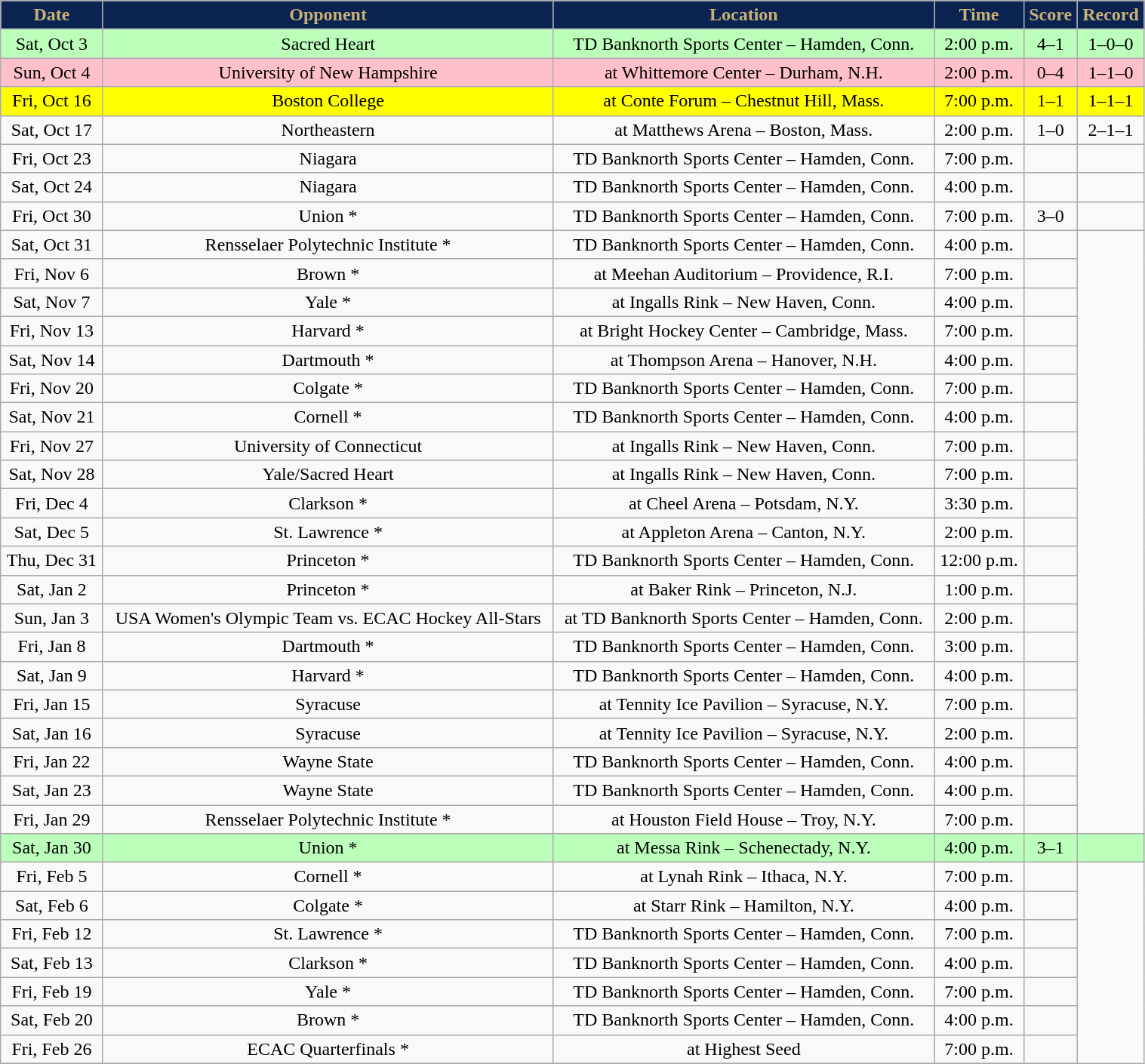<table class="wikitable" width="80%">
<tr align="center"  style="background:#0a2351;color:#c9b074;">
<td><strong>Date</strong></td>
<td><strong>Opponent</strong></td>
<td><strong>Location</strong></td>
<td><strong>Time</strong></td>
<td><strong>Score</strong></td>
<td><strong>Record</strong></td>
</tr>
<tr align="center" bgcolor="bbffbb">
<td>Sat, Oct 3</td>
<td>Sacred Heart</td>
<td>TD Banknorth Sports Center – Hamden, Conn.</td>
<td>2:00  p.m.</td>
<td>4–1</td>
<td>1–0–0</td>
</tr>
<tr align="center" bgcolor="pink">
<td>Sun, Oct 4</td>
<td>University of New Hampshire</td>
<td>at Whittemore Center – Durham, N.H.</td>
<td>2:00 p.m.</td>
<td>0–4</td>
<td>1–1–0</td>
</tr>
<tr align="center" bgcolor="yellow">
<td>Fri, Oct 16</td>
<td>Boston College</td>
<td>at Conte Forum – Chestnut Hill, Mass.</td>
<td>7:00 p.m.</td>
<td>1–1</td>
<td>1–1–1</td>
</tr>
<tr align="center" bgcolor="">
<td>Sat, Oct 17</td>
<td>Northeastern</td>
<td>at Matthews Arena – Boston, Mass.</td>
<td>2:00 p.m.</td>
<td>1–0</td>
<td>2–1–1</td>
</tr>
<tr align="center" bgcolor="">
<td>Fri, Oct 23</td>
<td>Niagara</td>
<td>TD Banknorth Sports Center – Hamden, Conn.</td>
<td>7:00 p.m.</td>
<td></td>
<td></td>
</tr>
<tr align="center" bgcolor="">
<td>Sat, Oct 24</td>
<td>Niagara</td>
<td>TD Banknorth Sports Center – Hamden, Conn.</td>
<td>4:00 p.m.</td>
<td></td>
</tr>
<tr align="center" bgcolor="">
<td>Fri, Oct 30</td>
<td>Union *</td>
<td>TD Banknorth Sports Center – Hamden, Conn.</td>
<td>7:00 p.m.</td>
<td>3–0</td>
<td></td>
</tr>
<tr align="center" bgcolor="">
<td>Sat, Oct 31</td>
<td>Rensselaer Polytechnic Institute *</td>
<td>TD Banknorth Sports Center – Hamden, Conn.</td>
<td>4:00 p.m.</td>
<td></td>
</tr>
<tr align="center" bgcolor="">
<td>Fri, Nov 6</td>
<td>Brown *</td>
<td>at Meehan Auditorium – Providence, R.I.</td>
<td>7:00 p.m.</td>
<td></td>
</tr>
<tr align="center" bgcolor="">
<td>Sat, Nov 7</td>
<td>Yale *</td>
<td>at Ingalls Rink – New Haven, Conn.</td>
<td>4:00 p.m.</td>
<td></td>
</tr>
<tr align="center" bgcolor="">
<td>Fri, Nov 13</td>
<td>Harvard *</td>
<td>at Bright Hockey Center – Cambridge, Mass.</td>
<td>7:00 p.m.</td>
<td></td>
</tr>
<tr align="center" bgcolor="">
<td>Sat, Nov 14</td>
<td>Dartmouth *</td>
<td>at Thompson Arena – Hanover, N.H.</td>
<td>4:00 p.m.</td>
<td></td>
</tr>
<tr align="center" bgcolor="">
<td>Fri, Nov 20</td>
<td>Colgate *</td>
<td>TD Banknorth Sports Center – Hamden, Conn.</td>
<td>7:00 p.m.</td>
<td></td>
</tr>
<tr align="center" bgcolor="">
<td>Sat, Nov 21</td>
<td>Cornell *</td>
<td>TD Banknorth Sports Center – Hamden, Conn.</td>
<td>4:00 p.m.</td>
<td></td>
</tr>
<tr align="center" bgcolor="">
<td>Fri, Nov 27</td>
<td>University of Connecticut</td>
<td>at Ingalls Rink – New Haven, Conn.</td>
<td>7:00 p.m.</td>
<td></td>
</tr>
<tr align="center" bgcolor="">
<td>Sat, Nov 28</td>
<td>Yale/Sacred Heart</td>
<td>at Ingalls Rink – New Haven, Conn.</td>
<td>7:00 p.m.</td>
<td></td>
</tr>
<tr align="center" bgcolor="">
<td>Fri, Dec 4</td>
<td>Clarkson *</td>
<td>at Cheel Arena – Potsdam, N.Y.</td>
<td>3:30 p.m.</td>
<td></td>
</tr>
<tr align="center" bgcolor="">
<td>Sat, Dec 5</td>
<td>St. Lawrence *</td>
<td>at Appleton Arena – Canton, N.Y.</td>
<td>2:00 p.m.</td>
<td></td>
</tr>
<tr align="center" bgcolor="">
<td>Thu, Dec 31</td>
<td>Princeton *</td>
<td>TD Banknorth Sports Center – Hamden, Conn.</td>
<td>12:00 p.m.</td>
<td></td>
</tr>
<tr align="center" bgcolor="">
<td>Sat, Jan 2</td>
<td>Princeton *</td>
<td>at Baker Rink – Princeton, N.J.</td>
<td>1:00 p.m.</td>
<td></td>
</tr>
<tr align="center" bgcolor="">
<td>Sun, Jan 3</td>
<td>USA Women's Olympic Team vs. ECAC Hockey All-Stars</td>
<td>at TD Banknorth Sports Center – Hamden, Conn.</td>
<td>2:00 p.m.</td>
<td></td>
</tr>
<tr align="center" bgcolor="">
<td>Fri, Jan 8</td>
<td>Dartmouth *</td>
<td>TD Banknorth Sports Center – Hamden, Conn.</td>
<td>3:00 p.m.</td>
<td></td>
</tr>
<tr align="center" bgcolor="">
<td>Sat, Jan 9</td>
<td>Harvard *</td>
<td>TD Banknorth Sports Center – Hamden, Conn.</td>
<td>4:00 p.m.</td>
<td></td>
</tr>
<tr align="center" bgcolor="">
<td>Fri, Jan 15</td>
<td>Syracuse</td>
<td>at Tennity Ice Pavilion – Syracuse, N.Y.</td>
<td>7:00 p.m.</td>
<td></td>
</tr>
<tr align="center" bgcolor="">
<td>Sat, Jan 16</td>
<td>Syracuse</td>
<td>at Tennity Ice Pavilion – Syracuse, N.Y.</td>
<td>2:00 p.m.</td>
<td></td>
</tr>
<tr align="center" bgcolor="">
<td>Fri, Jan 22</td>
<td>Wayne State</td>
<td>TD Banknorth Sports Center – Hamden, Conn.</td>
<td>4:00 p.m.</td>
<td></td>
</tr>
<tr align="center" bgcolor="">
<td>Sat, Jan 23</td>
<td>Wayne State</td>
<td>TD Banknorth Sports Center – Hamden, Conn.</td>
<td>4:00 p.m.</td>
<td></td>
</tr>
<tr align="center" bgcolor="">
<td>Fri, Jan 29</td>
<td>Rensselaer Polytechnic Institute *</td>
<td>at Houston Field House – Troy, N.Y.</td>
<td>7:00 p.m.</td>
<td></td>
</tr>
<tr align="center" bgcolor="bbffbb">
<td>Sat, Jan 30</td>
<td>Union *</td>
<td>at Messa Rink – Schenectady, N.Y.</td>
<td>4:00 p.m.</td>
<td>3–1</td>
<td></td>
</tr>
<tr align="center" bgcolor="">
<td>Fri, Feb 5</td>
<td>Cornell *</td>
<td>at Lynah Rink – Ithaca, N.Y.</td>
<td>7:00 p.m.</td>
<td></td>
</tr>
<tr align="center" bgcolor="">
<td>Sat, Feb 6</td>
<td>Colgate *</td>
<td>at Starr Rink – Hamilton, N.Y.</td>
<td>4:00 p.m.</td>
<td></td>
</tr>
<tr align="center" bgcolor="">
<td>Fri, Feb 12</td>
<td>St. Lawrence *</td>
<td>TD Banknorth Sports Center – Hamden, Conn.</td>
<td>7:00 p.m.</td>
<td></td>
</tr>
<tr align="center" bgcolor="">
<td>Sat, Feb 13</td>
<td>Clarkson *</td>
<td>TD Banknorth Sports Center – Hamden, Conn.</td>
<td>4:00 p.m.</td>
<td></td>
</tr>
<tr align="center" bgcolor="">
<td>Fri, Feb 19</td>
<td>Yale *</td>
<td>TD Banknorth Sports Center – Hamden, Conn.</td>
<td>7:00 p.m.</td>
<td></td>
</tr>
<tr align="center" bgcolor="">
<td>Sat, Feb 20</td>
<td>Brown *</td>
<td>TD Banknorth Sports Center – Hamden, Conn.</td>
<td>4:00 p.m.</td>
<td></td>
</tr>
<tr align="center" bgcolor="">
<td>Fri, Feb 26</td>
<td>ECAC Quarterfinals *</td>
<td>at Highest Seed</td>
<td>7:00 p.m.</td>
<td></td>
</tr>
<tr align="center" bgcolor="">
</tr>
</table>
